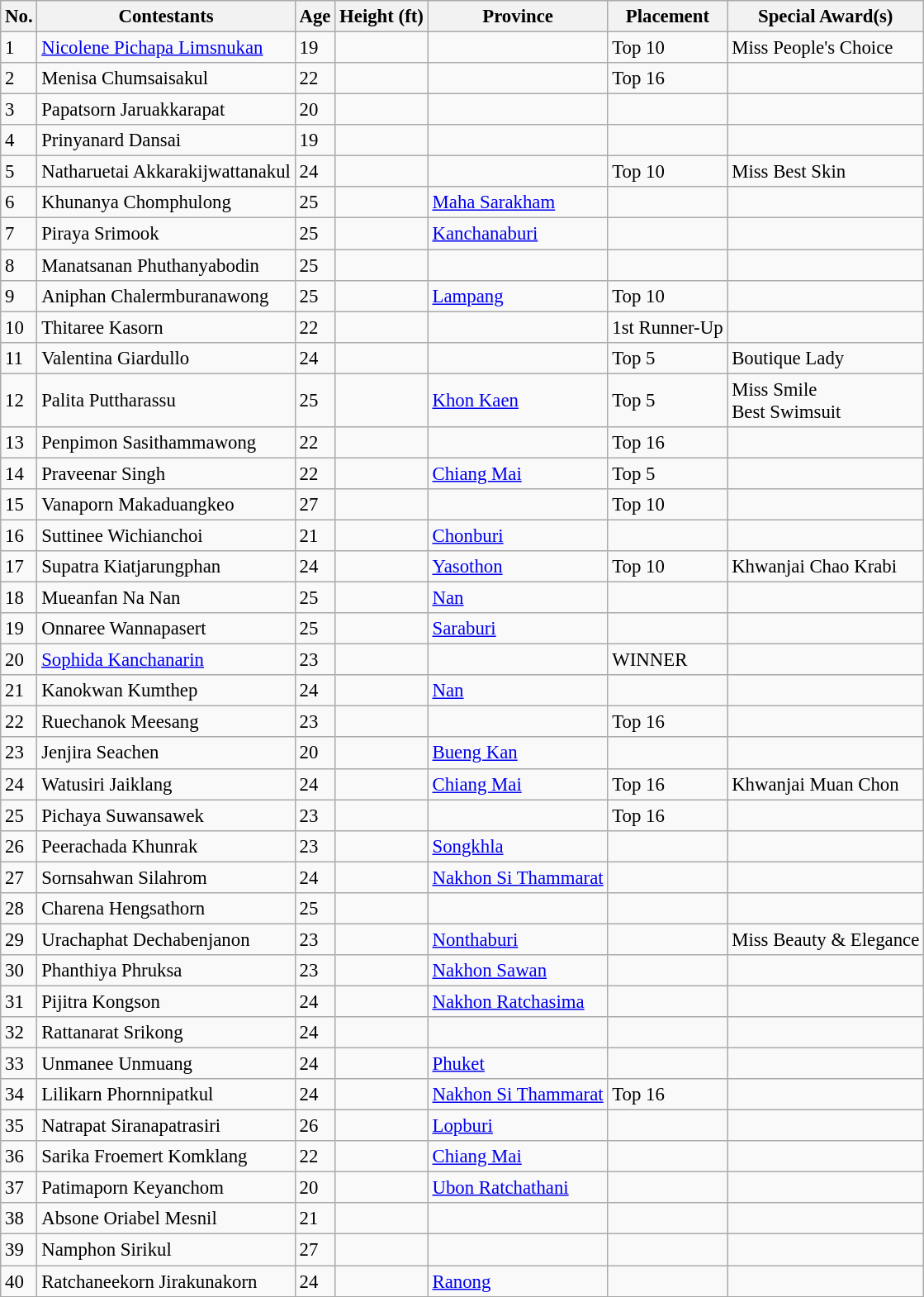<table class="wikitable sortable" style="font-size: 95%;">
<tr>
<th>No.</th>
<th>Contestants</th>
<th>Age</th>
<th>Height (ft)</th>
<th>Province</th>
<th>Placement</th>
<th>Special Award(s)</th>
</tr>
<tr>
<td>1</td>
<td><a href='#'>Nicolene Pichapa Limsnukan</a></td>
<td>19</td>
<td></td>
<td></td>
<td>Top 10</td>
<td>Miss People's Choice</td>
</tr>
<tr>
<td>2</td>
<td>Menisa Chumsaisakul</td>
<td>22</td>
<td></td>
<td></td>
<td>Top 16</td>
<td></td>
</tr>
<tr>
<td>3</td>
<td>Papatsorn Jaruakkarapat</td>
<td>20</td>
<td></td>
<td></td>
<td></td>
<td></td>
</tr>
<tr>
<td>4</td>
<td>Prinyanard Dansai</td>
<td>19</td>
<td></td>
<td></td>
<td></td>
<td></td>
</tr>
<tr>
<td>5</td>
<td>Natharuetai Akkarakijwattanakul</td>
<td>24</td>
<td></td>
<td></td>
<td>Top 10</td>
<td>Miss Best Skin</td>
</tr>
<tr>
<td>6</td>
<td>Khunanya Chomphulong</td>
<td>25</td>
<td></td>
<td><a href='#'>Maha Sarakham</a></td>
<td></td>
<td></td>
</tr>
<tr>
<td>7</td>
<td>Piraya Srimook</td>
<td>25</td>
<td></td>
<td> <a href='#'>Kanchanaburi</a></td>
<td></td>
<td></td>
</tr>
<tr>
<td>8</td>
<td>Manatsanan Phuthanyabodin</td>
<td>25</td>
<td></td>
<td></td>
<td></td>
<td></td>
</tr>
<tr>
<td>9</td>
<td>Aniphan Chalermburanawong</td>
<td>25</td>
<td></td>
<td><a href='#'>Lampang</a></td>
<td>Top 10</td>
<td></td>
</tr>
<tr>
<td>10</td>
<td>Thitaree Kasorn</td>
<td>22</td>
<td></td>
<td></td>
<td>1st Runner-Up</td>
<td></td>
</tr>
<tr>
<td>11</td>
<td>Valentina Giardullo</td>
<td>24</td>
<td></td>
<td></td>
<td>Top 5</td>
<td>Boutique Lady</td>
</tr>
<tr>
<td>12</td>
<td>Palita Puttharassu</td>
<td>25</td>
<td></td>
<td><a href='#'>Khon Kaen</a></td>
<td>Top 5</td>
<td>Miss Smile<br>Best Swimsuit</td>
</tr>
<tr>
<td>13</td>
<td>Penpimon Sasithammawong</td>
<td>22</td>
<td></td>
<td></td>
<td>Top 16</td>
<td></td>
</tr>
<tr>
<td>14</td>
<td>Praveenar Singh</td>
<td>22</td>
<td></td>
<td> <a href='#'>Chiang Mai</a></td>
<td>Top 5</td>
<td></td>
</tr>
<tr>
<td>15</td>
<td>Vanaporn Makaduangkeo</td>
<td>27</td>
<td></td>
<td></td>
<td>Top 10</td>
<td></td>
</tr>
<tr>
<td>16</td>
<td>Suttinee Wichianchoi</td>
<td>21</td>
<td></td>
<td><a href='#'>Chonburi</a></td>
<td></td>
<td></td>
</tr>
<tr>
<td>17</td>
<td>Supatra Kiatjarungphan</td>
<td>24</td>
<td></td>
<td><a href='#'>Yasothon</a></td>
<td>Top 10</td>
<td>Khwanjai Chao Krabi</td>
</tr>
<tr>
<td>18</td>
<td>Mueanfan Na Nan</td>
<td>25</td>
<td></td>
<td> <a href='#'>Nan</a></td>
<td></td>
<td></td>
</tr>
<tr>
<td>19</td>
<td>Onnaree Wannapasert</td>
<td>25</td>
<td></td>
<td><a href='#'>Saraburi</a></td>
<td></td>
<td></td>
</tr>
<tr>
<td>20</td>
<td><a href='#'>Sophida Kanchanarin</a></td>
<td>23</td>
<td></td>
<td></td>
<td>WINNER</td>
<td></td>
</tr>
<tr>
<td>21</td>
<td>Kanokwan Kumthep</td>
<td>24</td>
<td></td>
<td> <a href='#'>Nan</a></td>
<td></td>
<td></td>
</tr>
<tr>
<td>22</td>
<td>Ruechanok Meesang</td>
<td>23</td>
<td></td>
<td></td>
<td>Top 16</td>
<td></td>
</tr>
<tr>
<td>23</td>
<td>Jenjira Seachen</td>
<td>20</td>
<td></td>
<td> <a href='#'>Bueng Kan</a></td>
<td></td>
<td></td>
</tr>
<tr>
<td>24</td>
<td>Watusiri Jaiklang</td>
<td>24</td>
<td></td>
<td> <a href='#'>Chiang Mai</a></td>
<td>Top 16</td>
<td>Khwanjai Muan Chon</td>
</tr>
<tr>
<td>25</td>
<td>Pichaya Suwansawek</td>
<td>23</td>
<td></td>
<td></td>
<td>Top 16</td>
<td></td>
</tr>
<tr>
<td>26</td>
<td>Peerachada Khunrak</td>
<td>23</td>
<td></td>
<td><a href='#'>Songkhla</a></td>
<td></td>
<td></td>
</tr>
<tr>
<td>27</td>
<td>Sornsahwan Silahrom</td>
<td>24</td>
<td></td>
<td> <a href='#'>Nakhon Si Thammarat</a></td>
<td></td>
<td></td>
</tr>
<tr>
<td>28</td>
<td>Charena Hengsathorn</td>
<td>25</td>
<td></td>
<td></td>
<td></td>
<td></td>
</tr>
<tr>
<td>29</td>
<td>Urachaphat Dechabenjanon</td>
<td>23</td>
<td></td>
<td><a href='#'>Nonthaburi</a></td>
<td></td>
<td>Miss Beauty & Elegance</td>
</tr>
<tr>
<td>30</td>
<td>Phanthiya Phruksa</td>
<td>23</td>
<td></td>
<td><a href='#'>Nakhon Sawan</a></td>
<td></td>
<td></td>
</tr>
<tr>
<td>31</td>
<td>Pijitra Kongson</td>
<td>24</td>
<td></td>
<td> <a href='#'>Nakhon Ratchasima</a></td>
<td></td>
<td></td>
</tr>
<tr>
<td>32</td>
<td>Rattanarat Srikong</td>
<td>24</td>
<td></td>
<td></td>
<td></td>
<td></td>
</tr>
<tr>
<td>33</td>
<td>Unmanee Unmuang</td>
<td>24</td>
<td></td>
<td><a href='#'>Phuket</a></td>
<td></td>
<td></td>
</tr>
<tr>
<td>34</td>
<td>Lilikarn Phornnipatkul</td>
<td>24</td>
<td></td>
<td> <a href='#'>Nakhon Si Thammarat</a></td>
<td>Top 16</td>
<td></td>
</tr>
<tr>
<td>35</td>
<td>Natrapat Siranapatrasiri</td>
<td>26</td>
<td></td>
<td><a href='#'>Lopburi</a></td>
<td></td>
<td></td>
</tr>
<tr>
<td>36</td>
<td>Sarika Froemert Komklang</td>
<td>22</td>
<td></td>
<td> <a href='#'>Chiang Mai</a></td>
<td></td>
<td></td>
</tr>
<tr>
<td>37</td>
<td>Patimaporn Keyanchom</td>
<td>20</td>
<td></td>
<td><a href='#'>Ubon Ratchathani</a></td>
<td></td>
<td></td>
</tr>
<tr>
<td>38</td>
<td>Absone Oriabel Mesnil</td>
<td>21</td>
<td></td>
<td></td>
<td></td>
<td></td>
</tr>
<tr>
<td>39</td>
<td>Namphon Sirikul</td>
<td>27</td>
<td></td>
<td></td>
<td></td>
<td></td>
</tr>
<tr>
<td>40</td>
<td>Ratchaneekorn Jirakunakorn</td>
<td>24</td>
<td></td>
<td><a href='#'>Ranong</a></td>
<td></td>
<td></td>
</tr>
<tr>
</tr>
</table>
